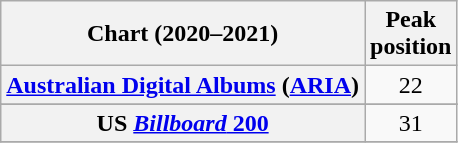<table class="wikitable sortable plainrowheaders" style="text-align:center">
<tr>
<th scope="col">Chart (2020–2021)</th>
<th scope="col">Peak<br>position</th>
</tr>
<tr>
<th scope="row"><a href='#'>Australian Digital Albums</a> (<a href='#'>ARIA</a>)</th>
<td>22</td>
</tr>
<tr>
</tr>
<tr>
</tr>
<tr>
<th scope="row">US <a href='#'><em>Billboard</em> 200</a></th>
<td>31</td>
</tr>
<tr>
</tr>
</table>
